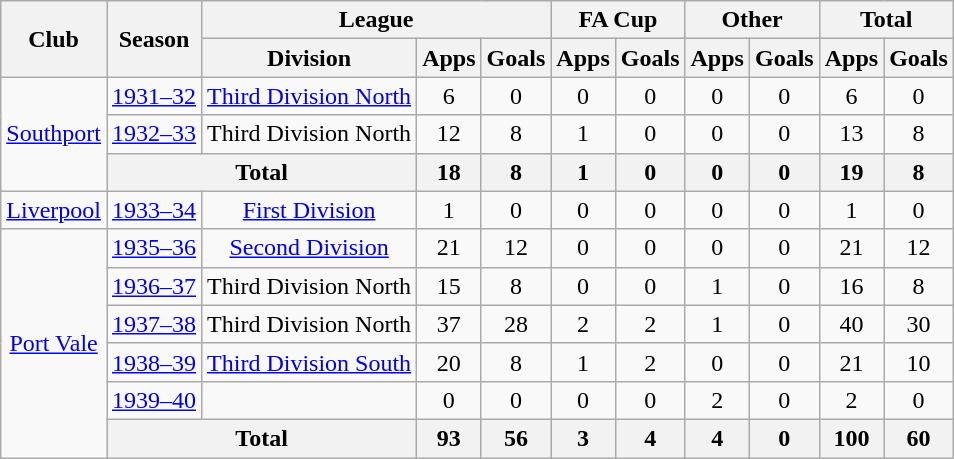<table class="wikitable" style="text-align: center;">
<tr>
<th rowspan="2">Club</th>
<th rowspan="2">Season</th>
<th colspan="3">League</th>
<th colspan="2">FA Cup</th>
<th colspan="2">Other</th>
<th colspan="2">Total</th>
</tr>
<tr>
<th>Division</th>
<th>Apps</th>
<th>Goals</th>
<th>Apps</th>
<th>Goals</th>
<th>Apps</th>
<th>Goals</th>
<th>Apps</th>
<th>Goals</th>
</tr>
<tr>
<td rowspan="3"><a href='#'>Southport</a></td>
<td><a href='#'>1931–32</a></td>
<td><a href='#'>Third Division North</a></td>
<td>6</td>
<td>0</td>
<td>0</td>
<td>0</td>
<td>0</td>
<td>0</td>
<td>6</td>
<td>0</td>
</tr>
<tr>
<td><a href='#'>1932–33</a></td>
<td>Third Division North</td>
<td>12</td>
<td>8</td>
<td>1</td>
<td>0</td>
<td>0</td>
<td>0</td>
<td>13</td>
<td>8</td>
</tr>
<tr>
<th colspan="2">Total</th>
<th>18</th>
<th>8</th>
<th>1</th>
<th>0</th>
<th>0</th>
<th>0</th>
<th>19</th>
<th>8</th>
</tr>
<tr>
<td><a href='#'>Liverpool</a></td>
<td><a href='#'>1933–34</a></td>
<td><a href='#'>First Division</a></td>
<td>1</td>
<td>0</td>
<td>0</td>
<td>0</td>
<td>0</td>
<td>0</td>
<td>1</td>
<td>0</td>
</tr>
<tr>
<td rowspan="6"><a href='#'>Port Vale</a></td>
<td><a href='#'>1935–36</a></td>
<td><a href='#'>Second Division</a></td>
<td>21</td>
<td>12</td>
<td>0</td>
<td>0</td>
<td>0</td>
<td>0</td>
<td>21</td>
<td>12</td>
</tr>
<tr>
<td><a href='#'>1936–37</a></td>
<td>Third Division North</td>
<td>15</td>
<td>8</td>
<td>0</td>
<td>0</td>
<td>1</td>
<td>0</td>
<td>16</td>
<td>8</td>
</tr>
<tr>
<td><a href='#'>1937–38</a></td>
<td>Third Division North</td>
<td>37</td>
<td>28</td>
<td>2</td>
<td>2</td>
<td>1</td>
<td>0</td>
<td>40</td>
<td>30</td>
</tr>
<tr>
<td><a href='#'>1938–39</a></td>
<td><a href='#'>Third Division South</a></td>
<td>20</td>
<td>8</td>
<td>1</td>
<td>2</td>
<td>0</td>
<td>0</td>
<td>21</td>
<td>10</td>
</tr>
<tr>
<td><a href='#'>1939–40</a></td>
<td></td>
<td>0</td>
<td>0</td>
<td>0</td>
<td>0</td>
<td>2</td>
<td>0</td>
<td>2</td>
<td>0</td>
</tr>
<tr>
<th colspan="2">Total</th>
<th>93</th>
<th>56</th>
<th>3</th>
<th>4</th>
<th>4</th>
<th>0</th>
<th>100</th>
<th>60</th>
</tr>
</table>
